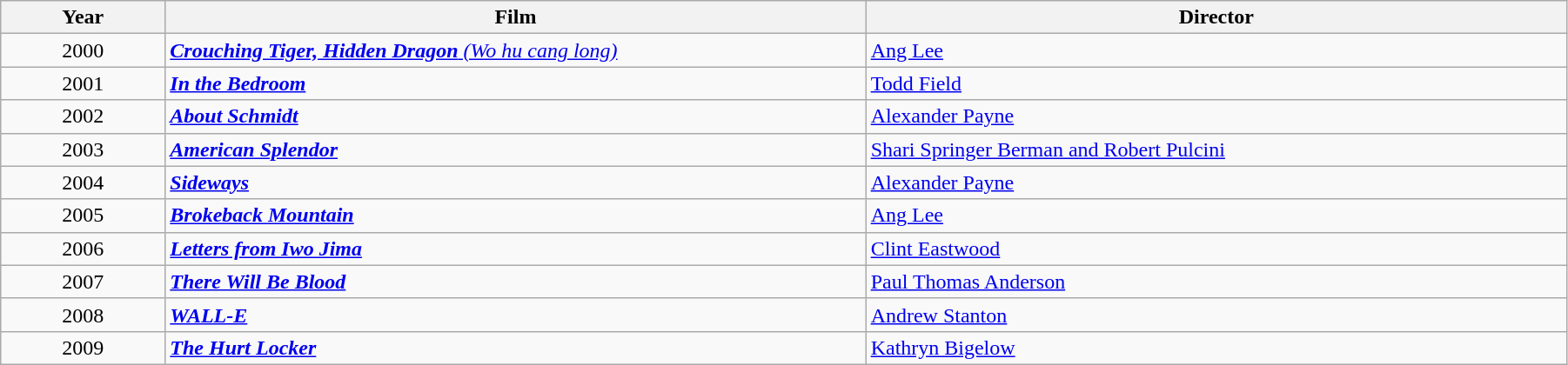<table class="wikitable" style="width:95%;" cellpadding="5">
<tr>
<th style="width:100px;"><strong>Year</strong></th>
<th style="width:450px;"><strong>Film</strong></th>
<th style="width:450px;"><strong>Director</strong></th>
</tr>
<tr>
<td style="text-align:center;">2000</td>
<td><em><a href='#'><strong>Crouching Tiger, Hidden Dragon</strong> (Wo hu cang long)</a></em></td>
<td><a href='#'>Ang Lee</a></td>
</tr>
<tr>
<td style="text-align:center;">2001</td>
<td><strong><em><a href='#'>In the Bedroom</a></em></strong></td>
<td><a href='#'>Todd Field</a></td>
</tr>
<tr>
<td style="text-align:center;">2002</td>
<td><strong><em><a href='#'>About Schmidt</a></em></strong></td>
<td><a href='#'>Alexander Payne</a></td>
</tr>
<tr>
<td style="text-align:center;">2003</td>
<td><strong><em><a href='#'>American Splendor</a></em></strong></td>
<td><a href='#'>Shari Springer Berman and Robert Pulcini</a></td>
</tr>
<tr>
<td style="text-align:center;">2004</td>
<td><strong><em><a href='#'>Sideways</a></em></strong></td>
<td><a href='#'>Alexander Payne</a></td>
</tr>
<tr>
<td style="text-align:center;">2005</td>
<td><strong><em><a href='#'>Brokeback Mountain</a></em></strong></td>
<td><a href='#'>Ang Lee</a></td>
</tr>
<tr>
<td style="text-align:center;">2006</td>
<td><strong><em><a href='#'>Letters from Iwo Jima</a></em></strong></td>
<td><a href='#'>Clint Eastwood</a></td>
</tr>
<tr>
<td style="text-align:center;">2007</td>
<td><strong><em><a href='#'>There Will Be Blood</a></em></strong></td>
<td><a href='#'>Paul Thomas Anderson</a></td>
</tr>
<tr>
<td style="text-align:center;">2008</td>
<td><strong><em><a href='#'>WALL-E</a></em></strong></td>
<td><a href='#'>Andrew Stanton</a></td>
</tr>
<tr>
<td style="text-align:center;">2009</td>
<td><strong><em><a href='#'>The Hurt Locker</a></em></strong></td>
<td><a href='#'>Kathryn Bigelow</a></td>
</tr>
</table>
